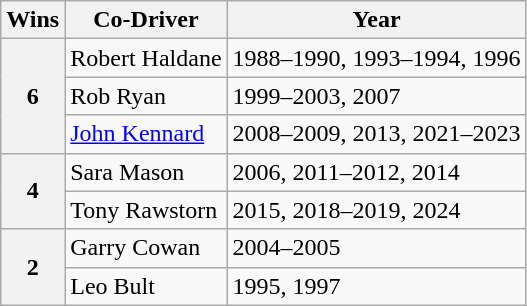<table class="wikitable">
<tr>
<th>Wins</th>
<th>Co-Driver</th>
<th>Year</th>
</tr>
<tr>
<th rowspan="3">6</th>
<td>Robert Haldane</td>
<td>1988–1990, 1993–1994, 1996</td>
</tr>
<tr>
<td>Rob Ryan</td>
<td>1999–2003, 2007</td>
</tr>
<tr>
<td><a href='#'>John Kennard</a></td>
<td>2008–2009, 2013, 2021–2023</td>
</tr>
<tr>
<th rowspan="2">4</th>
<td>Sara Mason</td>
<td>2006, 2011–2012, 2014</td>
</tr>
<tr>
<td>Tony Rawstorn</td>
<td>2015, 2018–2019, 2024</td>
</tr>
<tr>
<th rowspan=2>2</th>
<td>Garry Cowan</td>
<td>2004–2005</td>
</tr>
<tr>
<td>Leo Bult</td>
<td>1995, 1997</td>
</tr>
</table>
